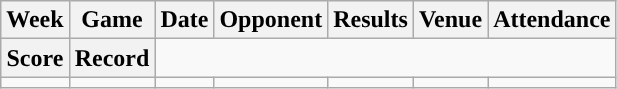<table class="wikitable" style="text-align:center">
<tr>
<th>Week</th>
<th>Game</th>
<th>Date</th>
<th>Opponent</th>
<th>Results</th>
<th>Venue</th>
<th>Attendance</th>
</tr>
<tr>
<th>Score</th>
<th>Record</th>
</tr>
<tr>
<td></td>
<td></td>
<td></td>
<td></td>
<td></td>
<td></td>
<td></td>
</tr>
</table>
